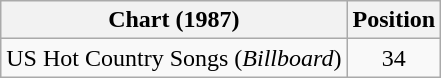<table class="wikitable">
<tr>
<th>Chart (1987)</th>
<th>Position</th>
</tr>
<tr>
<td>US Hot Country Songs (<em>Billboard</em>)</td>
<td align="center">34</td>
</tr>
</table>
